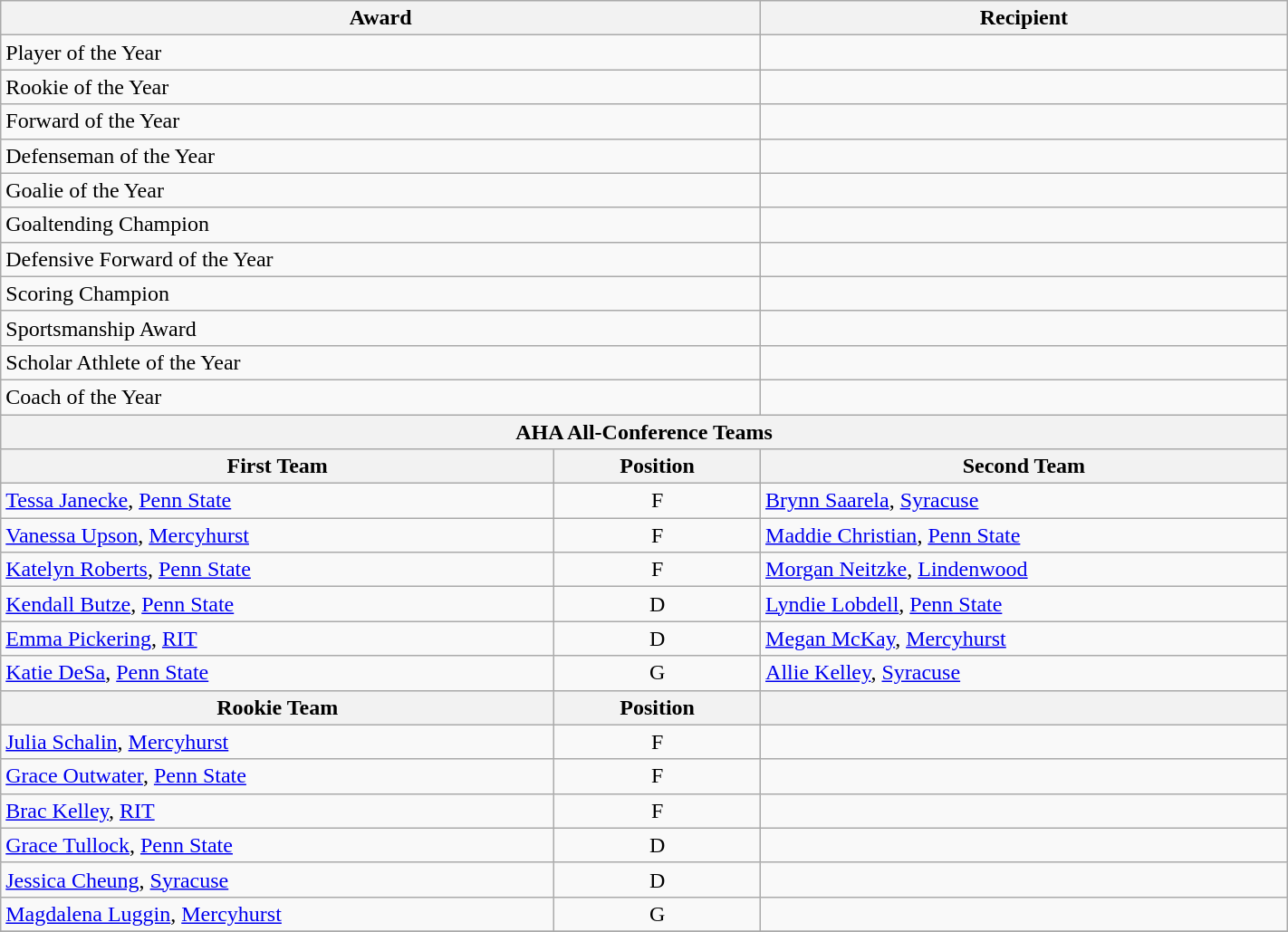<table class="wikitable" width=75%>
<tr>
<th colspan=2>Award</th>
<th>Recipient</th>
</tr>
<tr>
<td colspan=2>Player of the Year</td>
<td></td>
</tr>
<tr>
<td colspan=2>Rookie of the Year</td>
<td></td>
</tr>
<tr>
<td colspan=2>Forward of the Year</td>
<td></td>
</tr>
<tr>
<td colspan=2>Defenseman of the Year</td>
<td></td>
</tr>
<tr>
<td colspan=2>Goalie of the Year</td>
<td></td>
</tr>
<tr>
<td colspan=2>Goaltending Champion</td>
<td></td>
</tr>
<tr>
<td colspan=2>Defensive Forward of the Year</td>
<td></td>
</tr>
<tr>
<td colspan=2>Scoring Champion</td>
<td></td>
</tr>
<tr>
<td colspan=2>Sportsmanship Award</td>
<td></td>
</tr>
<tr>
<td colspan=2>Scholar Athlete of the Year</td>
<td></td>
</tr>
<tr>
<td colspan=2>Coach of the Year</td>
<td></td>
</tr>
<tr>
<th colspan=3>AHA All-Conference Teams</th>
</tr>
<tr>
<th>First Team</th>
<th>  Position  </th>
<th>Second Team</th>
</tr>
<tr>
<td><a href='#'>Tessa Janecke</a>, <a href='#'>Penn State</a></td>
<td align=center>F</td>
<td><a href='#'>Brynn Saarela</a>, <a href='#'>Syracuse</a></td>
</tr>
<tr>
<td><a href='#'>Vanessa Upson</a>, <a href='#'>Mercyhurst</a></td>
<td align=center>F</td>
<td><a href='#'>Maddie Christian</a>, <a href='#'>Penn State</a></td>
</tr>
<tr>
<td><a href='#'>Katelyn Roberts</a>, <a href='#'>Penn State</a></td>
<td align=center>F</td>
<td><a href='#'>Morgan Neitzke</a>, <a href='#'>Lindenwood</a></td>
</tr>
<tr>
<td><a href='#'>Kendall Butze</a>, <a href='#'>Penn State</a></td>
<td align=center>D</td>
<td><a href='#'>Lyndie Lobdell</a>, <a href='#'>Penn State</a></td>
</tr>
<tr>
<td><a href='#'>Emma Pickering</a>, <a href='#'>RIT</a></td>
<td align=center>D</td>
<td><a href='#'>Megan McKay</a>, <a href='#'>Mercyhurst</a></td>
</tr>
<tr>
<td><a href='#'>Katie DeSa</a>, <a href='#'>Penn State</a></td>
<td align=center>G</td>
<td><a href='#'>Allie Kelley</a>, <a href='#'>Syracuse</a></td>
</tr>
<tr>
<th>Rookie Team</th>
<th>  Position  </th>
<th></th>
</tr>
<tr>
<td><a href='#'>Julia Schalin</a>, <a href='#'>Mercyhurst</a></td>
<td align=center>F</td>
<td></td>
</tr>
<tr>
<td><a href='#'>Grace Outwater</a>, <a href='#'>Penn State</a></td>
<td align=center>F</td>
<td></td>
</tr>
<tr>
<td><a href='#'>Brac Kelley</a>, <a href='#'>RIT</a></td>
<td align=center>F</td>
<td></td>
</tr>
<tr>
<td><a href='#'>Grace Tullock</a>, <a href='#'>Penn State</a></td>
<td align=center>D</td>
<td></td>
</tr>
<tr>
<td><a href='#'>Jessica Cheung</a>, <a href='#'>Syracuse</a></td>
<td align=center>D</td>
<td></td>
</tr>
<tr>
<td><a href='#'>Magdalena Luggin</a>, <a href='#'>Mercyhurst</a></td>
<td align=center>G</td>
<td></td>
</tr>
<tr>
</tr>
</table>
